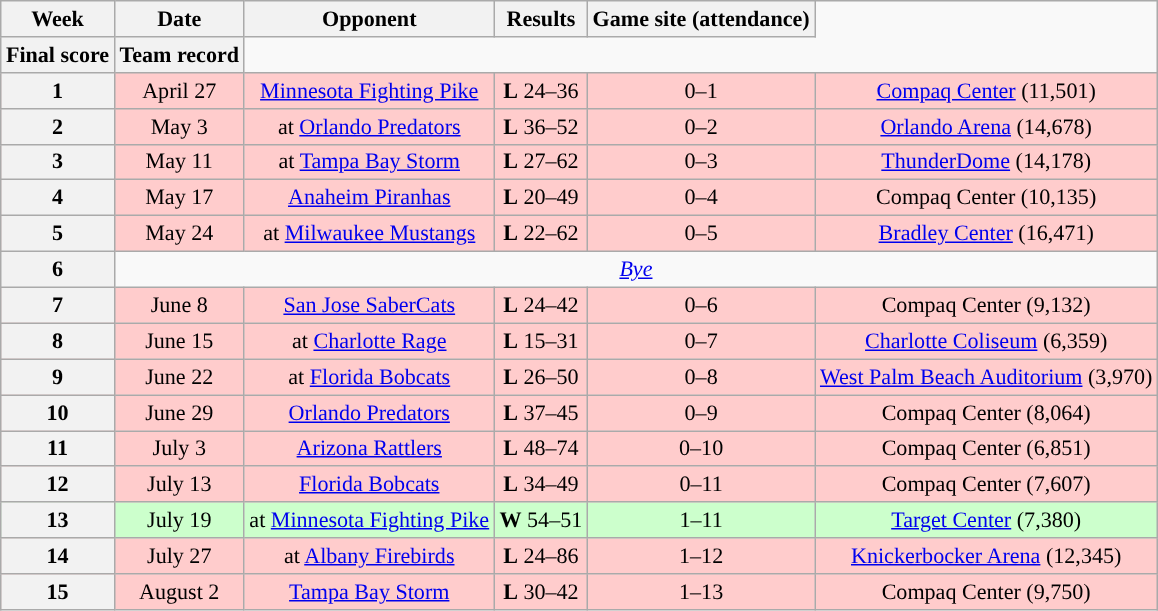<table class="wikitable" style="font-size: 92%;" "align=center">
<tr>
<th>Week</th>
<th>Date</th>
<th>Opponent</th>
<th>Results</th>
<th>Game site (attendance)</th>
</tr>
<tr>
<th>Final score</th>
<th>Team record</th>
</tr>
<tr style="background:#fcc">
<th>1</th>
<td style="text-align:center;">April 27</td>
<td style="text-align:center;"><a href='#'>Minnesota Fighting Pike</a></td>
<td style="text-align:center;"><strong>L</strong> 24–36</td>
<td style="text-align:center;">0–1</td>
<td style="text-align:center;"><a href='#'>Compaq Center</a> (11,501)</td>
</tr>
<tr style="background:#fcc">
<th>2</th>
<td style="text-align:center;">May 3</td>
<td style="text-align:center;">at <a href='#'>Orlando Predators</a></td>
<td style="text-align:center;"><strong>L</strong> 36–52</td>
<td style="text-align:center;">0–2</td>
<td style="text-align:center;"><a href='#'>Orlando Arena</a> (14,678)</td>
</tr>
<tr style="background:#fcc">
<th>3</th>
<td style="text-align:center;">May 11</td>
<td style="text-align:center;">at <a href='#'>Tampa Bay Storm</a></td>
<td style="text-align:center;"><strong>L</strong> 27–62</td>
<td style="text-align:center;">0–3</td>
<td style="text-align:center;"><a href='#'>ThunderDome</a> (14,178)</td>
</tr>
<tr style="background:#fcc">
<th>4</th>
<td style="text-align:center;">May 17</td>
<td style="text-align:center;"><a href='#'>Anaheim Piranhas</a></td>
<td style="text-align:center;"><strong>L</strong> 20–49</td>
<td style="text-align:center;">0–4</td>
<td style="text-align:center;">Compaq Center (10,135)</td>
</tr>
<tr style="background:#fcc">
<th>5</th>
<td style="text-align:center;">May 24</td>
<td style="text-align:center;">at <a href='#'>Milwaukee Mustangs</a></td>
<td style="text-align:center;"><strong>L</strong> 22–62</td>
<td style="text-align:center;">0–5</td>
<td style="text-align:center;"><a href='#'>Bradley Center</a> (16,471)</td>
</tr>
<tr style=>
<th>6</th>
<td colspan="8" style="text-align:center;"><em><a href='#'>Bye</a></em></td>
</tr>
<tr style="background:#fcc">
<th>7</th>
<td style="text-align:center;">June 8</td>
<td style="text-align:center;"><a href='#'>San Jose SaberCats</a></td>
<td style="text-align:center;"><strong>L</strong> 24–42</td>
<td style="text-align:center;">0–6</td>
<td style="text-align:center;">Compaq Center (9,132)</td>
</tr>
<tr style="background:#fcc">
<th>8</th>
<td style="text-align:center;">June 15</td>
<td style="text-align:center;">at <a href='#'>Charlotte Rage</a></td>
<td style="text-align:center;"><strong>L</strong> 15–31</td>
<td style="text-align:center;">0–7</td>
<td style="text-align:center;"><a href='#'>Charlotte Coliseum</a> (6,359)</td>
</tr>
<tr style="background:#fcc">
<th>9</th>
<td style="text-align:center;">June 22</td>
<td style="text-align:center;">at <a href='#'>Florida Bobcats</a></td>
<td style="text-align:center;"><strong>L</strong> 26–50</td>
<td style="text-align:center;">0–8</td>
<td style="text-align:center;"><a href='#'>West Palm Beach Auditorium</a> (3,970)</td>
</tr>
<tr style="background:#fcc">
<th>10</th>
<td style="text-align:center;">June 29</td>
<td style="text-align:center;"><a href='#'>Orlando Predators</a></td>
<td style="text-align:center;"><strong>L</strong> 37–45</td>
<td style="text-align:center;">0–9</td>
<td style="text-align:center;">Compaq Center (8,064)</td>
</tr>
<tr style="background:#fcc">
<th>11</th>
<td style="text-align:center;">July 3</td>
<td style="text-align:center;"><a href='#'>Arizona Rattlers</a></td>
<td style="text-align:center;"><strong>L</strong> 48–74</td>
<td style="text-align:center;">0–10</td>
<td style="text-align:center;">Compaq Center (6,851)</td>
</tr>
<tr style="background:#fcc">
<th>12</th>
<td style="text-align:center;">July 13</td>
<td style="text-align:center;"><a href='#'>Florida Bobcats</a></td>
<td style="text-align:center;"><strong>L</strong> 34–49</td>
<td style="text-align:center;">0–11</td>
<td style="text-align:center;">Compaq Center (7,607)</td>
</tr>
<tr style="background:#cfc">
<th>13</th>
<td style="text-align:center;">July 19</td>
<td style="text-align:center;">at <a href='#'>Minnesota Fighting Pike</a></td>
<td style="text-align:center;"><strong>W</strong> 54–51</td>
<td style="text-align:center;">1–11</td>
<td style="text-align:center;"><a href='#'>Target Center</a> (7,380)</td>
</tr>
<tr style="background:#fcc">
<th>14</th>
<td style="text-align:center;">July 27</td>
<td style="text-align:center;">at <a href='#'>Albany Firebirds</a></td>
<td style="text-align:center;"><strong>L</strong> 24–86</td>
<td style="text-align:center;">1–12</td>
<td style="text-align:center;"><a href='#'>Knickerbocker Arena</a> (12,345)</td>
</tr>
<tr style="background:#fcc">
<th>15</th>
<td style="text-align:center;">August 2</td>
<td style="text-align:center;"><a href='#'>Tampa Bay Storm</a></td>
<td style="text-align:center;"><strong>L</strong> 30–42</td>
<td style="text-align:center;">1–13</td>
<td style="text-align:center;">Compaq Center (9,750)</td>
</tr>
</table>
